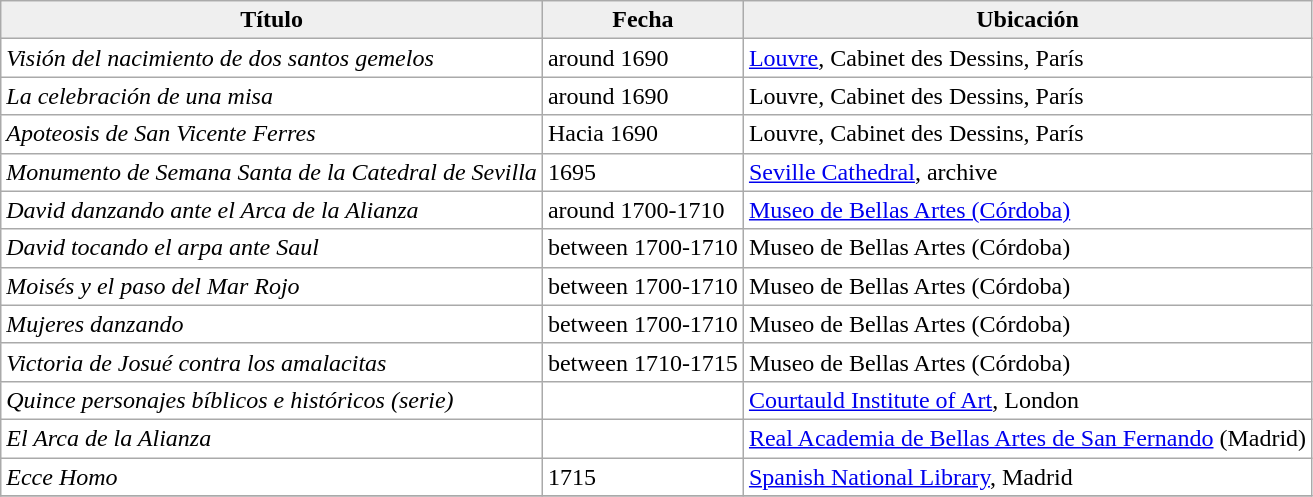<table class="wikitable" border="0" style="background:#ffffff" class="sortable wikitable">
<tr>
<th style="background:#efefef;">Título</th>
<th style="background:#efefef;">Fecha</th>
<th style="background:#efefef;">Ubicación</th>
</tr>
<tr>
<td><em>Visión del nacimiento de dos santos gemelos</em></td>
<td>around 1690</td>
<td><a href='#'>Louvre</a>, Cabinet des Dessins, París <br></td>
</tr>
<tr ------>
<td><em>La celebración de una misa</em></td>
<td>around 1690</td>
<td>Louvre, Cabinet des Dessins, París<br></td>
</tr>
<tr ------>
<td><em>Apoteosis de San Vicente Ferres</em></td>
<td>Hacia 1690</td>
<td>Louvre, Cabinet des Dessins, París<br></td>
</tr>
<tr ------>
<td><em>Monumento de Semana Santa de la Catedral de Sevilla</em></td>
<td>1695</td>
<td><a href='#'>Seville Cathedral</a>, archive  <br></td>
</tr>
<tr ------>
<td><em>David danzando ante el Arca de la Alianza</em></td>
<td>around 1700-1710</td>
<td><a href='#'>Museo de Bellas Artes (Córdoba)</a>   <br></td>
</tr>
<tr ------>
<td><em>David tocando el arpa ante Saul</em></td>
<td>between 1700-1710</td>
<td>Museo de Bellas Artes (Córdoba)   <br></td>
</tr>
<tr ------>
<td><em>Moisés y el paso del Mar Rojo</em></td>
<td>between 1700-1710</td>
<td>Museo de Bellas Artes (Córdoba)   <br></td>
</tr>
<tr ------>
<td><em>Mujeres danzando </em></td>
<td>between 1700-1710</td>
<td>Museo de Bellas Artes (Córdoba)   <br></td>
</tr>
<tr ------>
<td><em>Victoria de Josué contra los amalacitas </em></td>
<td>between 1710-1715</td>
<td>Museo de Bellas Artes (Córdoba)   <br></td>
</tr>
<tr ------>
<td><em>Quince personajes bíblicos e históricos (serie)</em></td>
<td></td>
<td><a href='#'>Courtauld Institute of Art</a>, London   <br></td>
</tr>
<tr ------>
<td><em>El Arca de la Alianza</em></td>
<td></td>
<td><a href='#'>Real Academia de Bellas Artes de San Fernando</a> (Madrid)  <br></td>
</tr>
<tr ------>
<td><em>Ecce Homo</em></td>
<td>1715</td>
<td><a href='#'>Spanish National Library</a>, Madrid   <br></td>
</tr>
<tr ------>
</tr>
</table>
